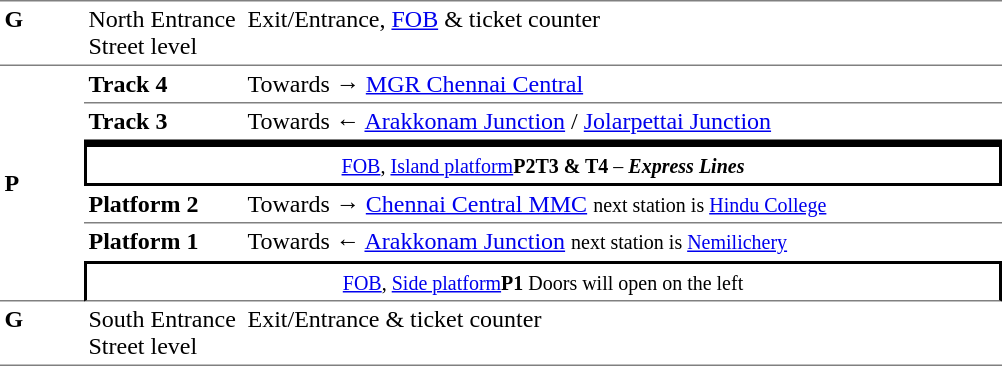<table cellpadding="3" cellspacing="0" border="0">
<tr>
<td valign="top" width="50" style="border-top:solid 1px gray;border-bottom:solid 1px gray;"><strong>G</strong></td>
<td valign="top" width="100" style="border-top:solid 1px gray;border-bottom:solid 1px gray;">North Entrance Street level</td>
<td valign="top" width="390" style="border-top:solid 1px gray;border-bottom:solid 1px gray;">Exit/Entrance, <a href='#'>FOB</a> & ticket counter</td>
</tr>
<tr>
<td rowspan="6" style="border-bottom:solid 1px gray;" width="50" valign="center"><strong>P</strong></td>
<td width="100" style="border-bottom:solid 1px gray;"><span><strong>Track 4</strong></span></td>
<td width="500" style="border-bottom:solid 1px gray;">Towards → <a href='#'>MGR Chennai Central</a></td>
</tr>
<tr>
<td width="100" style="border-bottom:solid 3px black;"><span><strong>Track 3</strong></span></td>
<td width="500" style="border-bottom:solid 3px black;">Towards ← <a href='#'>Arakkonam Junction</a> / <a href='#'>Jolarpettai Junction</a></td>
</tr>
<tr>
<td colspan="2" style="border-top:solid 2px black;border-right:solid 2px black;border-left:solid 2px black;border-bottom:solid 2px black;text-align:center;"><a href='#'><small>FOB</small></a><small>, <a href='#'>Island platform</a><strong>P2</strong><strong>T3 & T4</strong> – <strong><em>Express Lines</em></strong></small></td>
</tr>
<tr>
<td width="100" style="border-bottom:solid 1px gray;"><span><strong>Platform 2</strong></span></td>
<td style="border-bottom:solid 1px gray;" width="500">Towards → <a href='#'>Chennai Central MMC</a> <small>next station is <a href='#'>Hindu College</a></small></td>
</tr>
<tr>
<td width="100" style="border-bottom:solid 1px white;"><span><strong>Platform 1</strong></span></td>
<td style="border-bottom:solid 1px white;" width="500">Towards ← <a href='#'>Arakkonam Junction</a> <small>next station is <a href='#'>Nemilichery</a></small></td>
</tr>
<tr>
<td colspan="2" width="100" style="border-top:solid 2px black;border-right:solid 2px black;border-left:solid 2px black;border-bottom:solid 1px gray;" align="center"><a href='#'><small>FOB</small></a><small>, <a href='#'>Side platform</a><strong>P1</strong> Doors will open on the left</small></td>
</tr>
<tr>
<td style="border-bottom:solid 1px gray;" width="50" valign="top"><strong>G</strong></td>
<td style="border-bottom:solid 1px gray;" width="50" valign="top">South Entrance Street level</td>
<td style="border-bottom:solid 1px gray;" width="50" valign="top">Exit/Entrance & ticket counter</td>
</tr>
<tr>
</tr>
</table>
